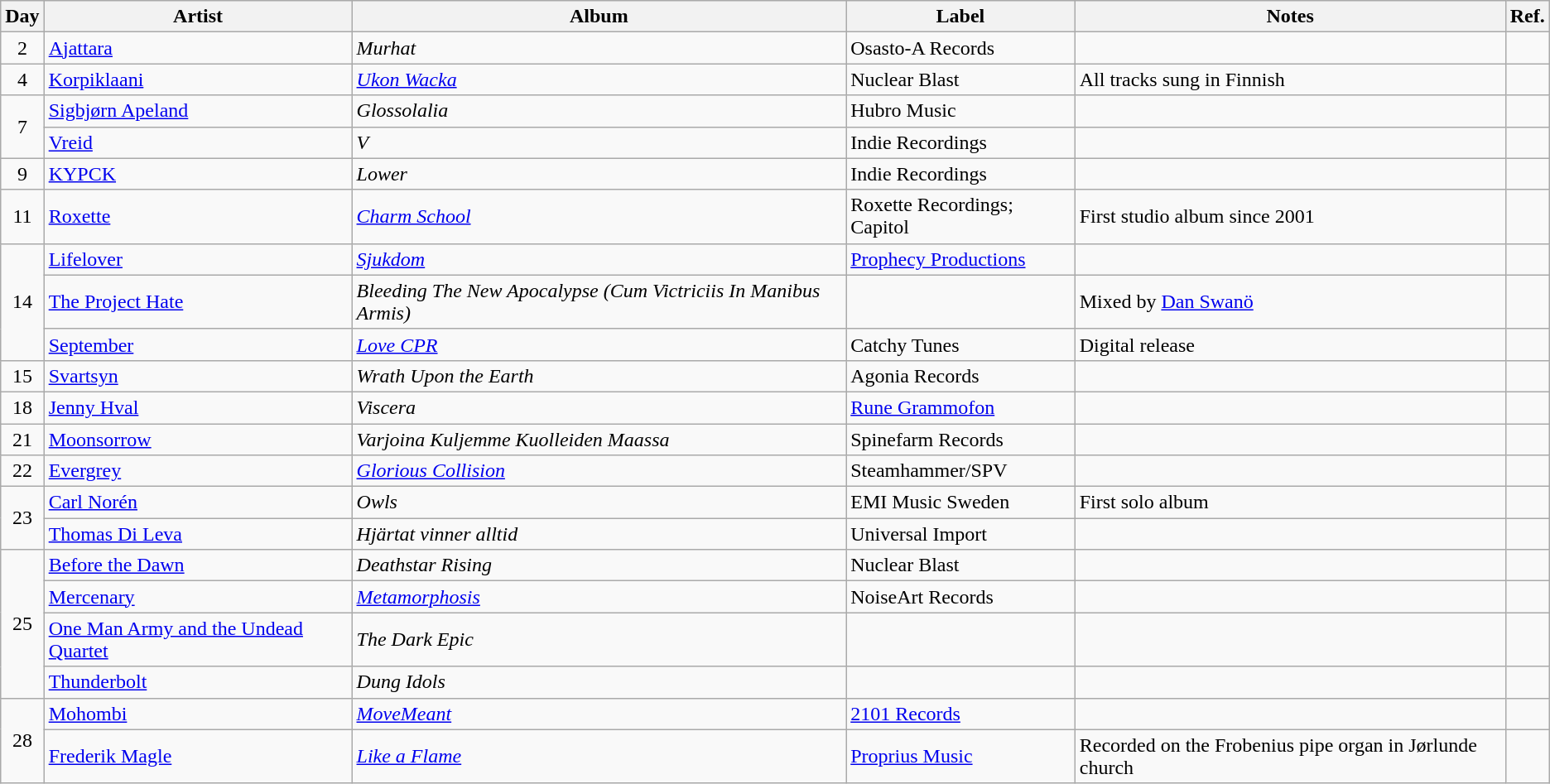<table class="wikitable">
<tr>
<th>Day</th>
<th>Artist</th>
<th>Album</th>
<th>Label</th>
<th>Notes</th>
<th>Ref.</th>
</tr>
<tr>
<td rowspan="1" style="text-align:center;">2</td>
<td><a href='#'>Ajattara</a></td>
<td><em>Murhat</em></td>
<td>Osasto-A Records</td>
<td></td>
<td></td>
</tr>
<tr>
<td rowspan="1" style="text-align:center;">4</td>
<td><a href='#'>Korpiklaani</a></td>
<td><em><a href='#'>Ukon Wacka</a></em></td>
<td>Nuclear Blast</td>
<td>All tracks sung in Finnish</td>
<td></td>
</tr>
<tr>
<td rowspan="2" style="text-align:center;">7</td>
<td><a href='#'>Sigbjørn Apeland</a></td>
<td><em>Glossolalia</em></td>
<td>Hubro Music</td>
<td></td>
<td></td>
</tr>
<tr>
<td><a href='#'>Vreid</a></td>
<td><em>V</em></td>
<td>Indie Recordings</td>
<td></td>
<td></td>
</tr>
<tr>
<td rowspan="1" style="text-align:center;">9</td>
<td><a href='#'>KYPCK</a></td>
<td><em>Lower</em></td>
<td>Indie Recordings</td>
<td></td>
<td></td>
</tr>
<tr>
<td rowspan="1" style="text-align:center;">11</td>
<td><a href='#'>Roxette</a></td>
<td><em><a href='#'>Charm School</a></em></td>
<td>Roxette Recordings; Capitol</td>
<td>First studio album since 2001</td>
<td></td>
</tr>
<tr>
<td rowspan="3" style="text-align:center;">14</td>
<td><a href='#'>Lifelover</a></td>
<td><em><a href='#'>Sjukdom</a></em></td>
<td><a href='#'>Prophecy Productions</a></td>
<td></td>
<td></td>
</tr>
<tr>
<td><a href='#'>The Project Hate</a></td>
<td><em>Bleeding The New Apocalypse (Cum Victriciis In Manibus Armis)</em></td>
<td></td>
<td>Mixed by <a href='#'>Dan Swanö</a></td>
<td></td>
</tr>
<tr>
<td><a href='#'>September</a></td>
<td><em><a href='#'>Love CPR</a></em></td>
<td>Catchy Tunes</td>
<td>Digital release</td>
<td></td>
</tr>
<tr>
<td rowspan="1" style="text-align:center;">15</td>
<td><a href='#'>Svartsyn</a></td>
<td><em>Wrath Upon the Earth</em></td>
<td>Agonia Records</td>
<td></td>
<td></td>
</tr>
<tr>
<td rowspan="1" style="text-align:center;">18</td>
<td><a href='#'>Jenny Hval</a></td>
<td><em>Viscera</em></td>
<td><a href='#'>Rune Grammofon</a></td>
<td></td>
<td></td>
</tr>
<tr>
<td rowspan="1" style="text-align:center;">21</td>
<td><a href='#'>Moonsorrow</a></td>
<td><em>Varjoina Kuljemme Kuolleiden Maassa</em></td>
<td>Spinefarm Records</td>
<td></td>
<td></td>
</tr>
<tr>
<td rowspan="1" style="text-align:center;">22</td>
<td><a href='#'>Evergrey</a></td>
<td><em><a href='#'>Glorious Collision</a></em></td>
<td>Steamhammer/SPV</td>
<td></td>
<td></td>
</tr>
<tr>
<td rowspan="2" style="text-align:center;">23</td>
<td><a href='#'>Carl Norén</a></td>
<td><em>Owls</em></td>
<td>EMI Music Sweden</td>
<td>First solo album</td>
<td></td>
</tr>
<tr>
<td><a href='#'>Thomas Di Leva</a></td>
<td><em>Hjärtat vinner alltid</em></td>
<td>Universal Import</td>
<td></td>
<td></td>
</tr>
<tr>
<td rowspan="4" style="text-align:center;">25</td>
<td><a href='#'>Before the Dawn</a></td>
<td><em>Deathstar Rising</em></td>
<td>Nuclear Blast</td>
<td></td>
<td></td>
</tr>
<tr>
<td><a href='#'>Mercenary</a></td>
<td><em><a href='#'>Metamorphosis</a></em></td>
<td>NoiseArt Records</td>
<td></td>
<td></td>
</tr>
<tr>
<td><a href='#'>One Man Army and the Undead Quartet</a></td>
<td><em>The Dark Epic</em></td>
<td></td>
<td></td>
<td></td>
</tr>
<tr>
<td><a href='#'>Thunderbolt</a></td>
<td><em>Dung Idols</em></td>
<td></td>
<td></td>
<td></td>
</tr>
<tr>
<td rowspan="2" style="text-align:center;">28</td>
<td><a href='#'>Mohombi</a></td>
<td><em><a href='#'>MoveMeant</a></em></td>
<td><a href='#'>2101 Records</a></td>
<td></td>
<td></td>
</tr>
<tr>
<td><a href='#'>Frederik Magle</a></td>
<td><em><a href='#'>Like a Flame</a></em></td>
<td><a href='#'>Proprius Music</a></td>
<td>Recorded on the Frobenius pipe organ in Jørlunde church</td>
<td></td>
</tr>
</table>
